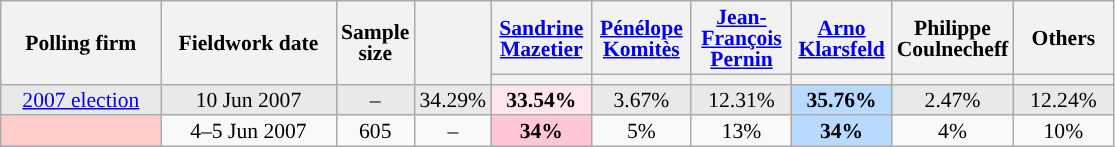<table class="wikitable sortable" style="text-align:center;font-size:90%;line-height:14px;">
<tr style="height:40px;">
<th style="width:100px;" rowspan="2">Polling firm</th>
<th style="width:110px;" rowspan="2">Fieldwork date</th>
<th style="width:35px;" rowspan="2">Sample<br>size</th>
<th style="width:30px;" rowspan="2"></th>
<th class="unsortable" style="width:60px;"><a href='#'>Sandrine Mazetier</a><br></th>
<th class="unsortable" style="width:60px;"><a href='#'>Pénélope Komitès</a><br></th>
<th class="unsortable" style="width:60px;"><a href='#'>Jean-François Pernin</a><br></th>
<th class="unsortable" style="width:60px;"><a href='#'>Arno Klarsfeld</a><br></th>
<th class="unsortable" style="width:60px;">Philippe Coulnecheff<br></th>
<th class="unsortable" style="width:60px;">Others</th>
</tr>
<tr>
<th style="background:"></th>
<th style="background:"></th>
<th style="background:"></th>
<th style="background:"></th>
<th style="background:"></th>
<th style="background:"></th>
</tr>
<tr style="background:#E9E9E9;">
<td><a href='#'>2007 election</a></td>
<td data-sort-value="2007-06-10">10 Jun 2007</td>
<td>–</td>
<td>34.29%</td>
<td style="background:#FFE6EC;"><strong>33.54%</strong></td>
<td>3.67%</td>
<td>12.31%</td>
<td style="background:#B9DAFF;"><strong>35.76%</strong></td>
<td>2.47%</td>
<td>12.24%</td>
</tr>
<tr>
<td style="background:#FFCCCC;"></td>
<td data-sort-value="2007-06-05">4–5 Jun 2007</td>
<td>605</td>
<td>–</td>
<td style="background:#FFC6D5;"><strong>34%</strong></td>
<td>5%</td>
<td>13%</td>
<td style="background:#B9DAFF;"><strong>34%</strong></td>
<td>4%</td>
<td>10%</td>
</tr>
</table>
